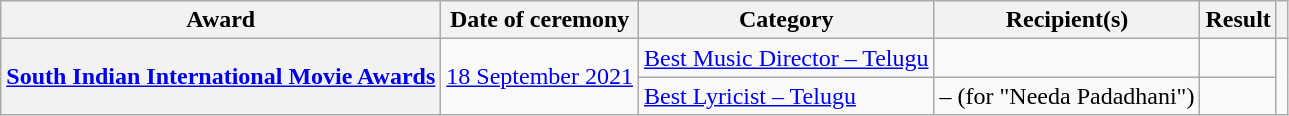<table class="wikitable plainrowheaders sortable">
<tr>
<th scope="col">Award</th>
<th scope="col">Date of ceremony</th>
<th scope="col">Category</th>
<th scope="col">Recipient(s)</th>
<th scope="col">Result</th>
<th scope="col" class="unsortable"></th>
</tr>
<tr>
<th rowspan="2" scope="row"><a href='#'>South Indian International Movie Awards</a></th>
<td rowspan="2"><a href='#'>18 September 2021</a></td>
<td><a href='#'>Best Music Director – Telugu</a></td>
<td></td>
<td></td>
<td rowspan="2" style="text-align:center;"><br></td>
</tr>
<tr>
<td><a href='#'>Best Lyricist – Telugu</a></td>
<td> – (for "Needa Padadhani")</td>
<td></td>
</tr>
</table>
